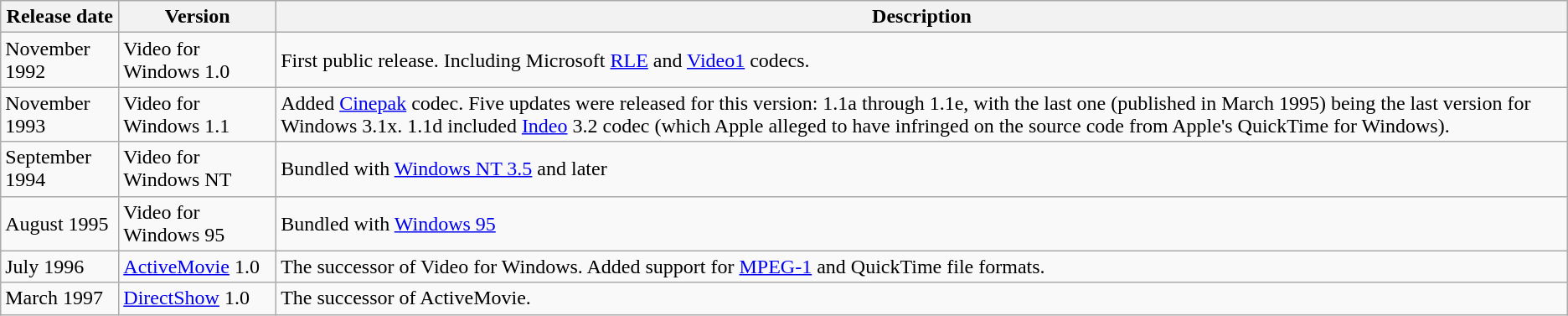<table class="wikitable">
<tr>
<th>Release date</th>
<th>Version</th>
<th>Description</th>
</tr>
<tr>
<td>November 1992</td>
<td>Video for Windows 1.0</td>
<td>First public release. Including Microsoft <a href='#'>RLE</a> and <a href='#'>Video1</a> codecs.</td>
</tr>
<tr>
<td>November 1993</td>
<td>Video for Windows 1.1</td>
<td>Added <a href='#'>Cinepak</a> codec. Five updates were released for this version: 1.1a through 1.1e, with the last one (published in March 1995) being the last version for Windows 3.1x. 1.1d included <a href='#'>Indeo</a> 3.2 codec (which Apple alleged to have infringed on the source code from Apple's QuickTime for Windows).</td>
</tr>
<tr>
<td>September 1994</td>
<td>Video for Windows NT</td>
<td>Bundled with <a href='#'>Windows NT 3.5</a> and later</td>
</tr>
<tr>
<td>August 1995</td>
<td>Video for Windows 95</td>
<td>Bundled with <a href='#'>Windows 95</a></td>
</tr>
<tr>
<td>July 1996</td>
<td><a href='#'>ActiveMovie</a> 1.0</td>
<td>The successor of Video for Windows. Added support for <a href='#'>MPEG-1</a> and QuickTime file formats.</td>
</tr>
<tr>
<td>March 1997</td>
<td><a href='#'>DirectShow</a> 1.0</td>
<td>The successor of ActiveMovie.</td>
</tr>
</table>
